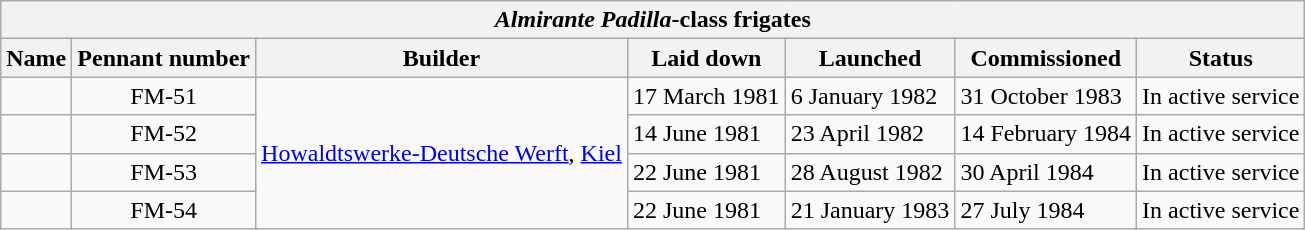<table class="wikitable">
<tr>
<th colspan=7><em>Almirante Padilla</em>-class frigates</th>
</tr>
<tr>
<th>Name</th>
<th>Pennant number</th>
<th>Builder</th>
<th>Laid down</th>
<th>Launched</th>
<th>Commissioned</th>
<th>Status</th>
</tr>
<tr>
<td></td>
<td align=center>FM-51</td>
<td rowspan=4 align=center><a href='#'>Howaldtswerke-Deutsche Werft</a>, <a href='#'>Kiel</a></td>
<td>17 March 1981</td>
<td>6 January 1982</td>
<td>31 October 1983</td>
<td>In active service</td>
</tr>
<tr>
<td></td>
<td align=center>FM-52</td>
<td>14 June 1981</td>
<td>23 April 1982</td>
<td>14 February 1984</td>
<td>In active service</td>
</tr>
<tr>
<td></td>
<td align=center>FM-53</td>
<td>22 June 1981</td>
<td>28 August 1982</td>
<td>30 April 1984</td>
<td>In active service</td>
</tr>
<tr>
<td></td>
<td align=center>FM-54</td>
<td>22 June 1981</td>
<td>21 January 1983</td>
<td>27 July 1984</td>
<td>In active service</td>
</tr>
</table>
